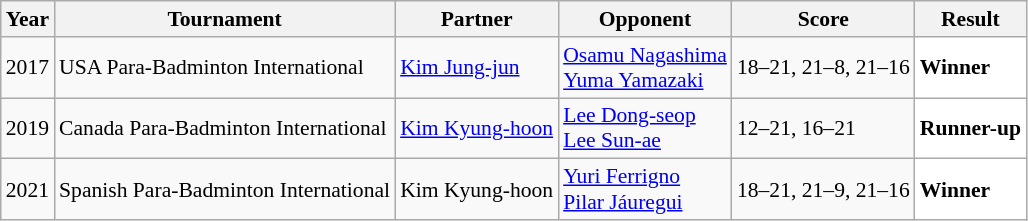<table class="sortable wikitable" style="font-size: 90%;">
<tr>
<th>Year</th>
<th>Tournament</th>
<th>Partner</th>
<th>Opponent</th>
<th>Score</th>
<th>Result</th>
</tr>
<tr>
<td align="center">2017</td>
<td align="left">USA Para-Badminton International</td>
<td> <a href='#'>Kim Jung-jun</a></td>
<td align="left"> <a href='#'>Osamu Nagashima</a><br> <a href='#'>Yuma Yamazaki</a></td>
<td align="left">18–21, 21–8, 21–16</td>
<td style="text-align:left; background:white"> <strong>Winner</strong></td>
</tr>
<tr>
<td align="center">2019</td>
<td align="left">Canada Para-Badminton International</td>
<td> <a href='#'>Kim Kyung-hoon</a></td>
<td align="left"> <a href='#'>Lee Dong-seop</a><br> <a href='#'>Lee Sun-ae</a></td>
<td align="left">12–21, 16–21</td>
<td style="text-align:left; background:white"> <strong>Runner-up</strong></td>
</tr>
<tr>
<td align="center">2021</td>
<td align="left">Spanish Para-Badminton International</td>
<td> Kim Kyung-hoon</td>
<td align="left"> <a href='#'>Yuri Ferrigno</a><br> <a href='#'>Pilar Jáuregui</a></td>
<td align="left">18–21, 21–9, 21–16</td>
<td style="text-align:left; background:white"> <strong>Winner</strong></td>
</tr>
</table>
